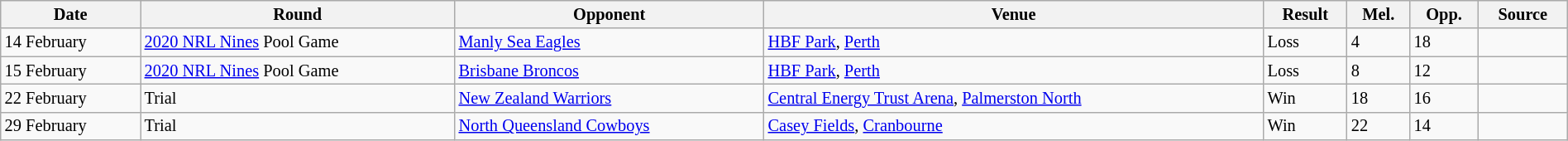<table class="wikitable"  style="font-size:85%; width:100%;">
<tr>
<th>Date</th>
<th>Round</th>
<th>Opponent</th>
<th>Venue</th>
<th>Result</th>
<th>Mel.</th>
<th>Opp.</th>
<th>Source</th>
</tr>
<tr>
<td>14 February</td>
<td><a href='#'>2020 NRL Nines</a> Pool Game</td>
<td>  <a href='#'>Manly Sea Eagles</a></td>
<td><a href='#'>HBF Park</a>, <a href='#'>Perth</a></td>
<td>Loss</td>
<td>4</td>
<td>18</td>
<td></td>
</tr>
<tr>
<td>15 February</td>
<td><a href='#'>2020 NRL Nines</a> Pool Game</td>
<td> <a href='#'>Brisbane Broncos</a></td>
<td><a href='#'>HBF Park</a>, <a href='#'>Perth</a></td>
<td>Loss</td>
<td>8</td>
<td>12</td>
<td></td>
</tr>
<tr>
<td>22 February</td>
<td>Trial</td>
<td> <a href='#'>New Zealand Warriors</a></td>
<td><a href='#'>Central Energy Trust Arena</a>, <a href='#'>Palmerston North</a></td>
<td>Win</td>
<td>18</td>
<td>16</td>
<td></td>
</tr>
<tr>
<td>29 February</td>
<td>Trial</td>
<td> <a href='#'>North Queensland Cowboys</a></td>
<td><a href='#'>Casey Fields</a>, <a href='#'>Cranbourne</a></td>
<td>Win</td>
<td>22</td>
<td>14</td>
<td></td>
</tr>
</table>
